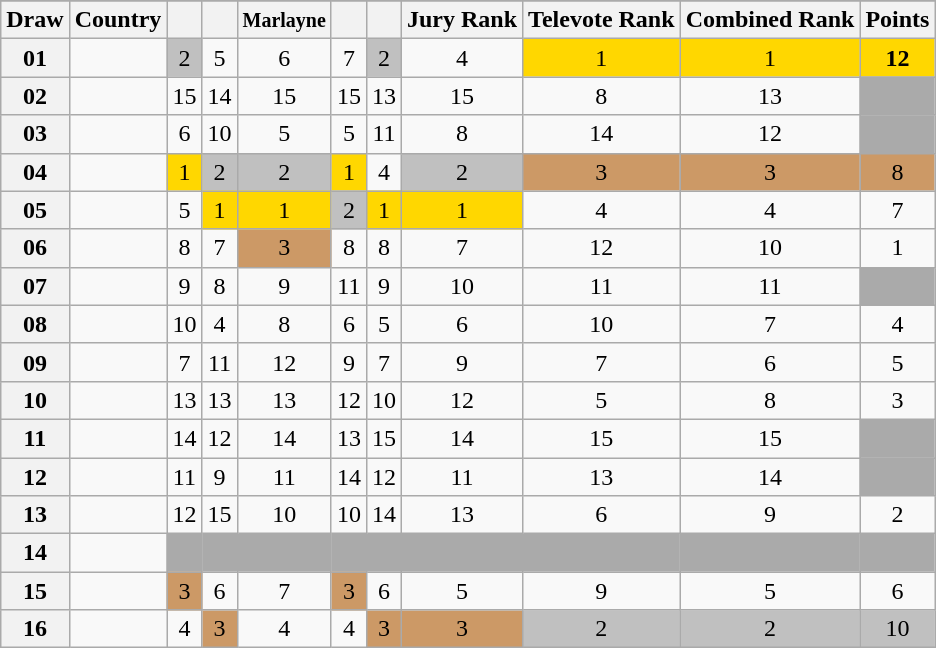<table class="sortable wikitable collapsible plainrowheaders" style="text-align:center;">
<tr>
</tr>
<tr>
<th scope="col">Draw</th>
<th scope="col">Country</th>
<th scope="col"><small></small></th>
<th scope="col"><small></small></th>
<th scope="col"><small>Marlayne</small></th>
<th scope="col"><small></small></th>
<th scope="col"><small></small></th>
<th scope="col">Jury Rank</th>
<th scope="col">Televote Rank</th>
<th scope="col">Combined Rank</th>
<th scope="col">Points</th>
</tr>
<tr>
<th scope="row" style="text-align:center;">01</th>
<td style="text-align:left;"></td>
<td style="background:silver;">2</td>
<td>5</td>
<td>6</td>
<td>7</td>
<td style="background:silver;">2</td>
<td>4</td>
<td style="background:gold;">1</td>
<td style="background:gold;">1</td>
<td style="background:gold;"><strong>12</strong></td>
</tr>
<tr>
<th scope="row" style="text-align:center;">02</th>
<td style="text-align:left;"></td>
<td>15</td>
<td>14</td>
<td>15</td>
<td>15</td>
<td>13</td>
<td>15</td>
<td>8</td>
<td>13</td>
<td style="background:#AAAAAA;"></td>
</tr>
<tr>
<th scope="row" style="text-align:center;">03</th>
<td style="text-align:left;"></td>
<td>6</td>
<td>10</td>
<td>5</td>
<td>5</td>
<td>11</td>
<td>8</td>
<td>14</td>
<td>12</td>
<td style="background:#AAAAAA;"></td>
</tr>
<tr>
<th scope="row" style="text-align:center;">04</th>
<td style="text-align:left;"></td>
<td style="background:gold;">1</td>
<td style="background:silver;">2</td>
<td style="background:silver;">2</td>
<td style="background:gold;">1</td>
<td>4</td>
<td style="background:silver;">2</td>
<td style="background:#CC9966;">3</td>
<td style="background:#CC9966;">3</td>
<td style="background:#CC9966;">8</td>
</tr>
<tr>
<th scope="row" style="text-align:center;">05</th>
<td style="text-align:left;"></td>
<td>5</td>
<td style="background:gold;">1</td>
<td style="background:gold;">1</td>
<td style="background:silver;">2</td>
<td style="background:gold;">1</td>
<td style="background:gold;">1</td>
<td>4</td>
<td>4</td>
<td>7</td>
</tr>
<tr>
<th scope="row" style="text-align:center;">06</th>
<td style="text-align:left;"></td>
<td>8</td>
<td>7</td>
<td style="background:#CC9966;">3</td>
<td>8</td>
<td>8</td>
<td>7</td>
<td>12</td>
<td>10</td>
<td>1</td>
</tr>
<tr>
<th scope="row" style="text-align:center;">07</th>
<td style="text-align:left;"></td>
<td>9</td>
<td>8</td>
<td>9</td>
<td>11</td>
<td>9</td>
<td>10</td>
<td>11</td>
<td>11</td>
<td style="background:#AAAAAA;"></td>
</tr>
<tr>
<th scope="row" style="text-align:center;">08</th>
<td style="text-align:left;"></td>
<td>10</td>
<td>4</td>
<td>8</td>
<td>6</td>
<td>5</td>
<td>6</td>
<td>10</td>
<td>7</td>
<td>4</td>
</tr>
<tr>
<th scope="row" style="text-align:center;">09</th>
<td style="text-align:left;"></td>
<td>7</td>
<td>11</td>
<td>12</td>
<td>9</td>
<td>7</td>
<td>9</td>
<td>7</td>
<td>6</td>
<td>5</td>
</tr>
<tr>
<th scope="row" style="text-align:center;">10</th>
<td style="text-align:left;"></td>
<td>13</td>
<td>13</td>
<td>13</td>
<td>12</td>
<td>10</td>
<td>12</td>
<td>5</td>
<td>8</td>
<td>3</td>
</tr>
<tr>
<th scope="row" style="text-align:center;">11</th>
<td style="text-align:left;"></td>
<td>14</td>
<td>12</td>
<td>14</td>
<td>13</td>
<td>15</td>
<td>14</td>
<td>15</td>
<td>15</td>
<td style="background:#AAAAAA;"></td>
</tr>
<tr>
<th scope="row" style="text-align:center;">12</th>
<td style="text-align:left;"></td>
<td>11</td>
<td>9</td>
<td>11</td>
<td>14</td>
<td>12</td>
<td>11</td>
<td>13</td>
<td>14</td>
<td style="background:#AAAAAA;"></td>
</tr>
<tr>
<th scope="row" style="text-align:center;">13</th>
<td style="text-align:left;"></td>
<td>12</td>
<td>15</td>
<td>10</td>
<td>10</td>
<td>14</td>
<td>13</td>
<td>6</td>
<td>9</td>
<td>2</td>
</tr>
<tr class="sortbottom">
<th scope="row" style="text-align:center;">14</th>
<td style="text-align:left;"></td>
<td style="background:#AAAAAA;"></td>
<td style="background:#AAAAAA;"></td>
<td style="background:#AAAAAA;"></td>
<td style="background:#AAAAAA;"></td>
<td style="background:#AAAAAA;"></td>
<td style="background:#AAAAAA;"></td>
<td style="background:#AAAAAA;"></td>
<td style="background:#AAAAAA;"></td>
<td style="background:#AAAAAA;"></td>
</tr>
<tr>
<th scope="row" style="text-align:center;">15</th>
<td style="text-align:left;"></td>
<td style="background:#CC9966;">3</td>
<td>6</td>
<td>7</td>
<td style="background:#CC9966;">3</td>
<td>6</td>
<td>5</td>
<td>9</td>
<td>5</td>
<td>6</td>
</tr>
<tr>
<th scope="row" style="text-align:center;">16</th>
<td style="text-align:left;"></td>
<td>4</td>
<td style="background:#CC9966;">3</td>
<td>4</td>
<td>4</td>
<td style="background:#CC9966;">3</td>
<td style="background:#CC9966;">3</td>
<td style="background:silver;">2</td>
<td style="background:silver;">2</td>
<td style="background:silver;">10</td>
</tr>
</table>
